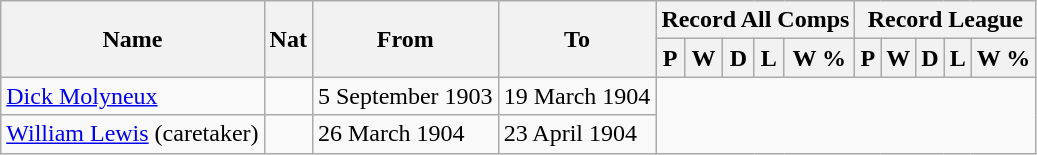<table class="wikitable" style="text-align: center">
<tr>
<th rowspan="2">Name</th>
<th rowspan="2">Nat</th>
<th rowspan="2">From</th>
<th rowspan="2">To</th>
<th colspan="5">Record All Comps</th>
<th colspan="5">Record League</th>
</tr>
<tr>
<th>P</th>
<th>W</th>
<th>D</th>
<th>L</th>
<th>W %</th>
<th>P</th>
<th>W</th>
<th>D</th>
<th>L</th>
<th>W %</th>
</tr>
<tr>
<td style="text-align:left;"><a href='#'>Dick Molyneux</a></td>
<td></td>
<td align=left>5 September 1903</td>
<td align=left>19 March 1904<br>
</td>
</tr>
<tr>
<td style="text-align:left;"><a href='#'>William Lewis</a> (caretaker)</td>
<td></td>
<td align=left>26 March 1904</td>
<td align=left>23 April 1904<br>
</td>
</tr>
</table>
